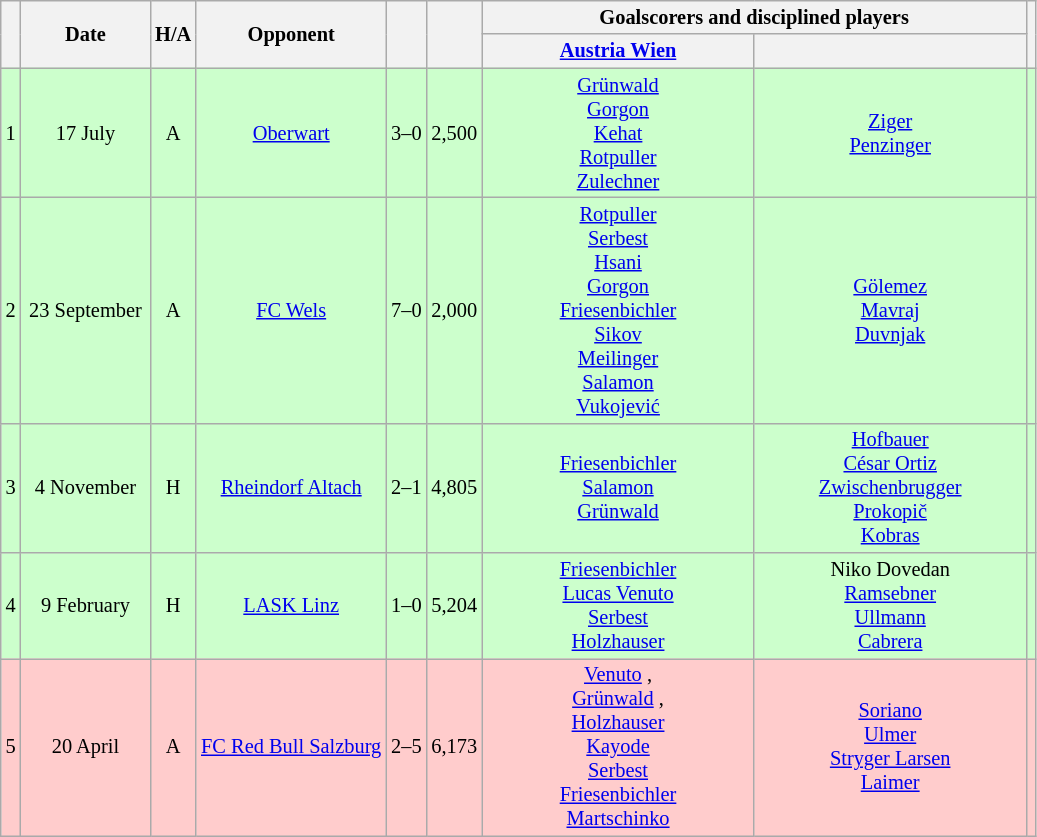<table class="wikitable" Style="text-align: center;font-size:85%">
<tr>
<th rowspan="2"></th>
<th rowspan="2" style="width:80px">Date</th>
<th rowspan="2">H/A</th>
<th rowspan="2">Opponent</th>
<th rowspan="2"><br></th>
<th rowspan="2"></th>
<th colspan="2">Goalscorers and disciplined players</th>
<th rowspan="2"></th>
</tr>
<tr>
<th style="width:175px"><a href='#'>Austria Wien</a></th>
<th style="width:175px"></th>
</tr>
<tr style="background:#cfc">
<td>1</td>
<td>17 July</td>
<td>A</td>
<td><a href='#'>Oberwart</a></td>
<td>3–0</td>
<td>2,500</td>
<td><a href='#'>Grünwald</a> <br><a href='#'>Gorgon</a>  <br> <a href='#'>Kehat</a>  <br> <a href='#'>Rotpuller</a>  <br> <a href='#'>Zulechner</a> </td>
<td><a href='#'>Ziger</a>  <br> <a href='#'>Penzinger</a> </td>
<td></td>
</tr>
<tr style="background:#cfc">
<td>2</td>
<td>23 September</td>
<td>A</td>
<td><a href='#'>FC Wels</a></td>
<td>7–0</td>
<td>2,000</td>
<td><a href='#'>Rotpuller</a>  <br> <a href='#'>Serbest</a>  <br> <a href='#'>Hsani</a>  <br> <a href='#'>Gorgon</a>  <br> <a href='#'>Friesenbichler</a>  <br> <a href='#'>Sikov</a>  <br> <a href='#'>Meilinger</a>  <br> <a href='#'>Salamon</a>  <br> <a href='#'>Vukojević</a> </td>
<td><a href='#'>Gölemez</a>  <br> <a href='#'>Mavraj</a>  <br> <a href='#'>Duvnjak</a> </td>
<td></td>
</tr>
<tr style="background:#cfc">
<td>3</td>
<td>4 November</td>
<td>H</td>
<td><a href='#'>Rheindorf Altach</a></td>
<td>2–1</td>
<td>4,805</td>
<td><a href='#'>Friesenbichler</a>  <br> <a href='#'>Salamon</a>  <br> <a href='#'>Grünwald</a> </td>
<td><a href='#'>Hofbauer</a>  <br> <a href='#'>César Ortiz</a>  <br> <a href='#'>Zwischenbrugger</a>  <br> <a href='#'>Prokopič</a>  <br> <a href='#'>Kobras</a> </td>
<td></td>
</tr>
<tr style="background:#cfc">
<td>4</td>
<td>9 February</td>
<td>H</td>
<td><a href='#'>LASK Linz</a></td>
<td>1–0</td>
<td>5,204</td>
<td><a href='#'>Friesenbichler</a>  <br><a href='#'>Lucas Venuto</a> <br><a href='#'>Serbest</a> <br><a href='#'>Holzhauser</a> </td>
<td>Niko Dovedan <br><a href='#'>Ramsebner</a> <br><a href='#'>Ullmann</a> <br><a href='#'>Cabrera</a> </td>
<td></td>
</tr>
<tr style="background:#fcc">
<td>5</td>
<td>20 April</td>
<td>A</td>
<td><a href='#'>FC Red Bull Salzburg</a></td>
<td>2–5</td>
<td>6,173</td>
<td><a href='#'>Venuto</a> , <br><a href='#'>Grünwald</a> , <br><a href='#'>Holzhauser</a> <br><a href='#'>Kayode</a> <br><a href='#'>Serbest</a> <br><a href='#'>Friesenbichler</a> <br><a href='#'>Martschinko</a> </td>
<td><a href='#'>Soriano</a> <br><a href='#'>Ulmer</a> <br><a href='#'>Stryger Larsen</a> <br><a href='#'>Laimer</a> </td>
<td></td>
</tr>
</table>
